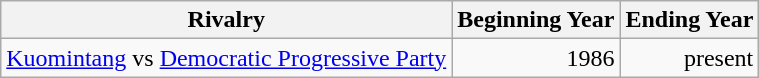<table class="wikitable sortable">
<tr ">
<th>Rivalry</th>
<th>Beginning Year</th>
<th>Ending Year</th>
</tr>
<tr>
<td><a href='#'>Kuomintang</a> vs <a href='#'>Democratic Progressive Party</a></td>
<td style="text-align:right;">1986</td>
<td style="text-align:right;">present</td>
</tr>
</table>
